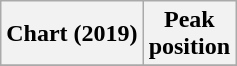<table class="wikitable sortable plainrowheaders" style="text-align:center">
<tr>
<th scope="col">Chart (2019)</th>
<th scope="col">Peak<br>position</th>
</tr>
<tr>
</tr>
</table>
